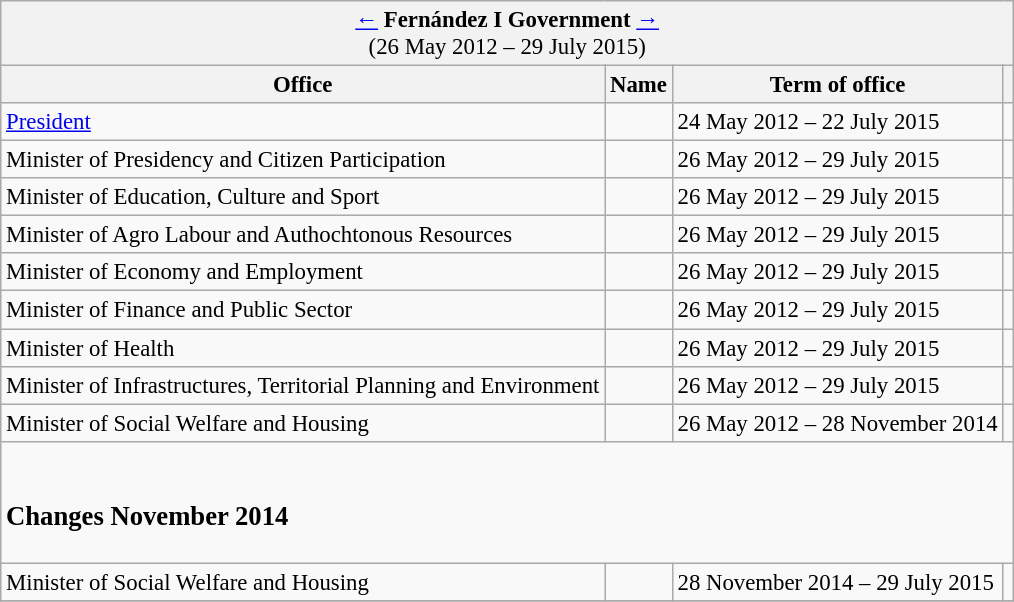<table class="wikitable" style="font-size:95%;">
<tr>
<td colspan="4" bgcolor="#F2F2F2" align="center"><a href='#'>←</a> <strong>Fernández I Government</strong> <a href='#'>→</a><br>(26 May 2012 – 29 July 2015)</td>
</tr>
<tr>
<th>Office</th>
<th>Name</th>
<th>Term of office</th>
<th></th>
</tr>
<tr>
<td><a href='#'>President</a></td>
<td><strong></strong></td>
<td>24 May 2012 – 22 July 2015</td>
<td align=center></td>
</tr>
<tr>
<td>Minister of Presidency and Citizen Participation</td>
<td><strong></strong></td>
<td>26 May 2012 – 29 July 2015</td>
<td align=center></td>
</tr>
<tr>
<td>Minister of Education, Culture and Sport</td>
<td><strong></strong> </td>
<td>26 May 2012 – 29 July 2015</td>
<td align=center></td>
</tr>
<tr>
<td>Minister of Agro Labour and Authochtonous Resources</td>
<td><strong></strong></td>
<td>26 May 2012 – 29 July 2015</td>
<td align=center></td>
</tr>
<tr>
<td>Minister of Economy and Employment</td>
<td><strong></strong></td>
<td>26 May 2012 – 29 July 2015</td>
<td align=center></td>
</tr>
<tr>
<td>Minister of Finance and Public Sector</td>
<td><strong></strong></td>
<td>26 May 2012 – 29 July 2015</td>
<td align=center></td>
</tr>
<tr>
<td>Minister of Health</td>
<td><strong></strong></td>
<td>26 May 2012 – 29 July 2015</td>
<td align=center></td>
</tr>
<tr>
<td>Minister of Infrastructures, Territorial Planning and Environment</td>
<td><strong></strong></td>
<td>26 May 2012 – 29 July 2015</td>
<td align=center></td>
</tr>
<tr>
<td>Minister of Social Welfare and Housing</td>
<td><strong></strong></td>
<td>26 May 2012 – 28 November 2014</td>
<td align=center></td>
</tr>
<tr>
<td colspan="4"><br><h3>Changes November 2014</h3></td>
</tr>
<tr>
<td>Minister of Social Welfare and Housing</td>
<td><strong></strong></td>
<td>28 November 2014 – 29 July 2015</td>
<td align=center></td>
</tr>
<tr>
</tr>
</table>
